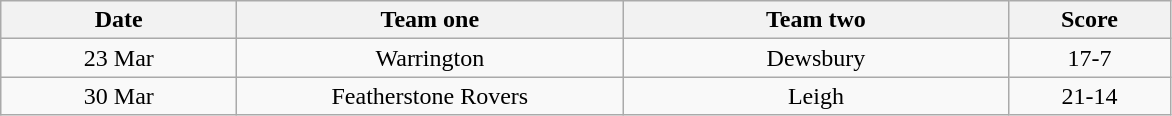<table class="wikitable" style="text-align: center">
<tr>
<th width=150>Date</th>
<th width=250>Team one</th>
<th width=250>Team two</th>
<th width=100>Score</th>
</tr>
<tr>
<td>23 Mar</td>
<td>Warrington</td>
<td>Dewsbury</td>
<td>17-7</td>
</tr>
<tr>
<td>30 Mar</td>
<td>Featherstone Rovers</td>
<td>Leigh</td>
<td>21-14</td>
</tr>
</table>
